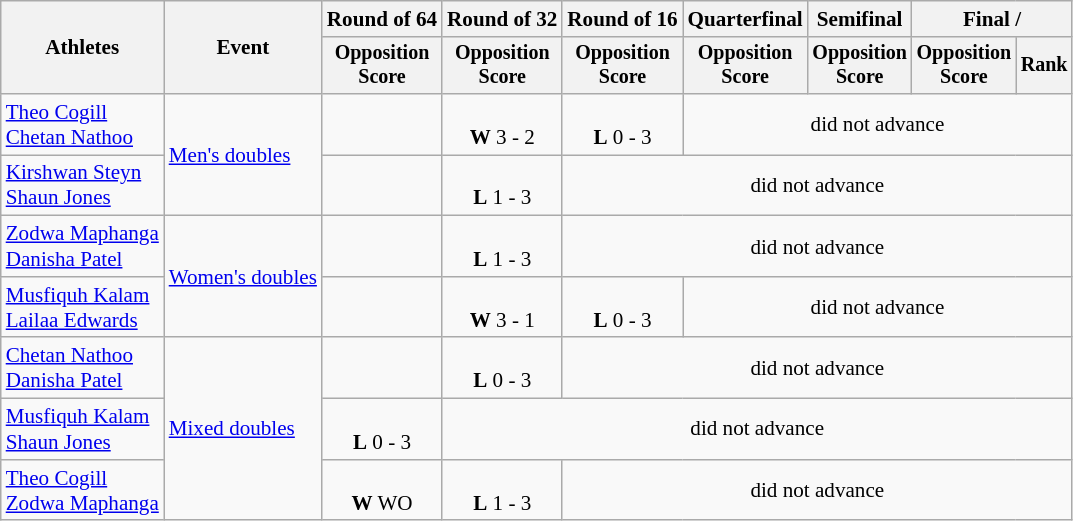<table class=wikitable style=font-size:88%;text-align:center>
<tr>
<th rowspan=2>Athletes</th>
<th rowspan=2>Event</th>
<th>Round of 64</th>
<th>Round of 32</th>
<th>Round of 16</th>
<th>Quarterfinal</th>
<th>Semifinal</th>
<th colspan=2>Final / </th>
</tr>
<tr style=font-size:95%>
<th>Opposition<br>Score</th>
<th>Opposition<br>Score</th>
<th>Opposition<br>Score</th>
<th>Opposition<br>Score</th>
<th>Opposition<br>Score</th>
<th>Opposition<br>Score</th>
<th>Rank</th>
</tr>
<tr>
<td align=left><a href='#'>Theo Cogill</a><br><a href='#'>Chetan Nathoo</a></td>
<td align=left rowspan=2><a href='#'>Men's doubles</a></td>
<td></td>
<td><br><strong>W</strong> 3 - 2</td>
<td><br><strong>L</strong> 0 - 3</td>
<td colspan=4>did not advance</td>
</tr>
<tr>
<td align=left><a href='#'>Kirshwan Steyn</a><br><a href='#'>Shaun Jones</a></td>
<td></td>
<td><br><strong>L</strong> 1 - 3</td>
<td colspan=5>did not advance</td>
</tr>
<tr>
<td align=left><a href='#'>Zodwa Maphanga</a><br><a href='#'>Danisha Patel</a></td>
<td align=left rowspan=2><a href='#'>Women's doubles</a></td>
<td></td>
<td><br><strong>L</strong> 1 - 3</td>
<td colspan=5>did not advance</td>
</tr>
<tr>
<td align=left><a href='#'>Musfiquh Kalam</a><br><a href='#'>Lailaa Edwards</a></td>
<td></td>
<td><br><strong>W</strong> 3 - 1</td>
<td><br><strong>L</strong> 0 - 3</td>
<td colspan=4>did not advance</td>
</tr>
<tr>
<td align=left><a href='#'>Chetan Nathoo</a><br><a href='#'>Danisha Patel</a></td>
<td align=left rowspan=3><a href='#'>Mixed doubles</a></td>
<td></td>
<td><br><strong>L</strong> 0 - 3</td>
<td colspan=5>did not advance</td>
</tr>
<tr>
<td align=left><a href='#'>Musfiquh Kalam</a><br><a href='#'>Shaun Jones</a></td>
<td><br><strong>L</strong> 0 - 3</td>
<td colspan=6>did not advance</td>
</tr>
<tr>
<td align=left><a href='#'>Theo Cogill</a><br><a href='#'>Zodwa Maphanga</a></td>
<td><br><strong>W</strong> WO</td>
<td><br><strong>L</strong> 1 - 3</td>
<td colspan=5>did not advance</td>
</tr>
</table>
